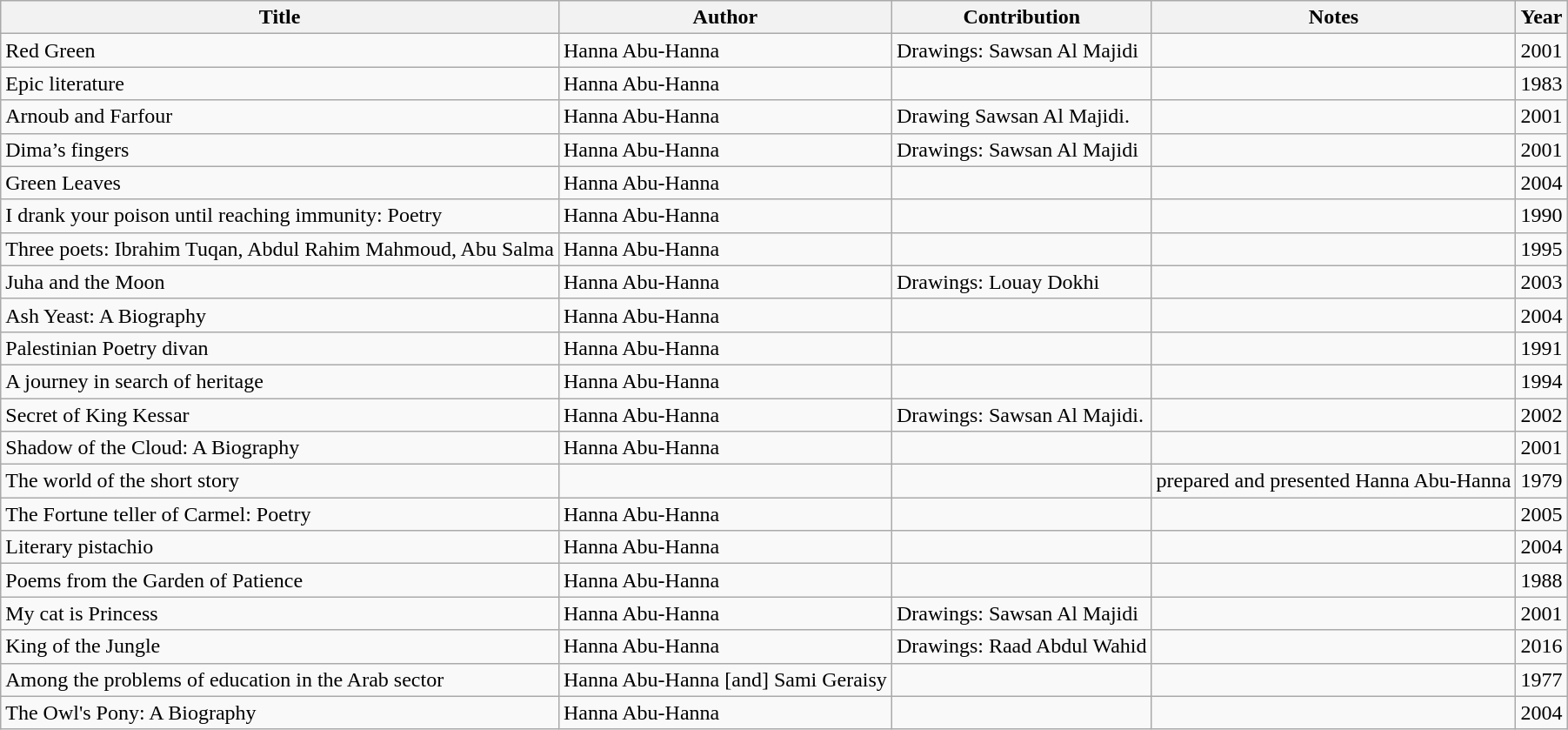<table class="wikitable">
<tr>
<th>Title</th>
<th>Author</th>
<th>Contribution</th>
<th>Notes</th>
<th>Year</th>
</tr>
<tr>
<td>Red Green</td>
<td>Hanna Abu-Hanna</td>
<td>Drawings: Sawsan Al Majidi</td>
<td></td>
<td>2001</td>
</tr>
<tr>
<td>Epic literature</td>
<td>Hanna Abu-Hanna</td>
<td></td>
<td></td>
<td>1983</td>
</tr>
<tr>
<td>Arnoub and Farfour</td>
<td>Hanna Abu-Hanna</td>
<td>Drawing Sawsan Al Majidi.</td>
<td></td>
<td>2001</td>
</tr>
<tr>
<td>Dima’s fingers</td>
<td>Hanna Abu-Hanna</td>
<td>Drawings: Sawsan Al Majidi</td>
<td></td>
<td>2001</td>
</tr>
<tr>
<td>Green Leaves</td>
<td>Hanna Abu-Hanna</td>
<td></td>
<td></td>
<td>2004</td>
</tr>
<tr>
<td>I drank your poison until reaching immunity: Poetry</td>
<td>Hanna Abu-Hanna</td>
<td></td>
<td></td>
<td>1990</td>
</tr>
<tr>
<td>Three poets: Ibrahim Tuqan, Abdul Rahim Mahmoud, Abu Salma</td>
<td>Hanna Abu-Hanna</td>
<td></td>
<td></td>
<td>1995</td>
</tr>
<tr>
<td>Juha and the Moon</td>
<td>Hanna Abu-Hanna</td>
<td>Drawings: Louay Dokhi</td>
<td></td>
<td>2003</td>
</tr>
<tr>
<td>Ash Yeast: A Biography</td>
<td>Hanna Abu-Hanna</td>
<td></td>
<td></td>
<td>2004</td>
</tr>
<tr>
<td>Palestinian Poetry divan</td>
<td>Hanna Abu-Hanna</td>
<td></td>
<td></td>
<td>1991</td>
</tr>
<tr>
<td>A journey in search of heritage</td>
<td>Hanna Abu-Hanna</td>
<td></td>
<td></td>
<td>1994</td>
</tr>
<tr>
<td>Secret of King Kessar</td>
<td>Hanna Abu-Hanna</td>
<td>Drawings: Sawsan Al Majidi.</td>
<td></td>
<td>2002</td>
</tr>
<tr>
<td>Shadow of the Cloud: A Biography</td>
<td>Hanna Abu-Hanna</td>
<td></td>
<td></td>
<td>2001</td>
</tr>
<tr>
<td>The world of the short story</td>
<td></td>
<td></td>
<td>prepared and presented Hanna Abu-Hanna</td>
<td>1979</td>
</tr>
<tr>
<td>The Fortune teller of Carmel: Poetry</td>
<td>Hanna Abu-Hanna</td>
<td></td>
<td></td>
<td>2005</td>
</tr>
<tr>
<td>Literary pistachio</td>
<td>Hanna Abu-Hanna</td>
<td></td>
<td></td>
<td>2004</td>
</tr>
<tr>
<td>Poems from the Garden of Patience</td>
<td>Hanna Abu-Hanna</td>
<td></td>
<td></td>
<td>1988</td>
</tr>
<tr>
<td>My cat is Princess</td>
<td>Hanna Abu-Hanna</td>
<td>Drawings: Sawsan Al Majidi</td>
<td></td>
<td>2001</td>
</tr>
<tr>
<td>King of the Jungle</td>
<td>Hanna Abu-Hanna</td>
<td>Drawings: Raad Abdul Wahid</td>
<td></td>
<td>2016</td>
</tr>
<tr>
<td>Among the problems of education in the Arab sector</td>
<td>Hanna Abu-Hanna [and] Sami Geraisy</td>
<td></td>
<td></td>
<td>1977</td>
</tr>
<tr>
<td>The Owl's Pony: A Biography</td>
<td>Hanna Abu-Hanna</td>
<td></td>
<td></td>
<td>2004</td>
</tr>
</table>
